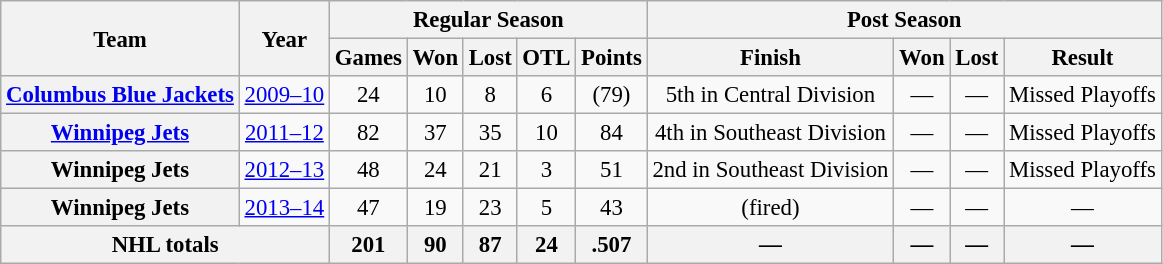<table class="wikitable" style="font-size: 95%; text-align:center;">
<tr>
<th rowspan="2">Team</th>
<th rowspan="2">Year</th>
<th colspan="5">Regular Season</th>
<th colspan="4">Post Season</th>
</tr>
<tr>
<th>Games</th>
<th>Won</th>
<th>Lost</th>
<th>OTL</th>
<th>Points</th>
<th>Finish</th>
<th>Won</th>
<th>Lost</th>
<th>Result</th>
</tr>
<tr>
<th><a href='#'>Columbus Blue Jackets</a></th>
<td><a href='#'>2009–10</a></td>
<td>24</td>
<td>10</td>
<td>8</td>
<td>6</td>
<td>(79)</td>
<td>5th in Central Division</td>
<td>—</td>
<td>—</td>
<td>Missed Playoffs</td>
</tr>
<tr>
<th><a href='#'>Winnipeg Jets</a></th>
<td><a href='#'>2011–12</a></td>
<td>82</td>
<td>37</td>
<td>35</td>
<td>10</td>
<td>84</td>
<td>4th in Southeast Division</td>
<td>—</td>
<td>—</td>
<td>Missed Playoffs</td>
</tr>
<tr>
<th>Winnipeg Jets</th>
<td><a href='#'>2012–13</a></td>
<td>48</td>
<td>24</td>
<td>21</td>
<td>3</td>
<td>51</td>
<td>2nd in Southeast Division</td>
<td>—</td>
<td>—</td>
<td>Missed Playoffs</td>
</tr>
<tr>
<th>Winnipeg Jets</th>
<td><a href='#'>2013–14</a></td>
<td>47</td>
<td>19</td>
<td>23</td>
<td>5</td>
<td>43</td>
<td>(fired)</td>
<td>—</td>
<td>—</td>
<td>—</td>
</tr>
<tr>
<th colspan="2">NHL totals</th>
<th>201</th>
<th>90</th>
<th>87</th>
<th>24</th>
<th>.507</th>
<th>—</th>
<th>—</th>
<th>—</th>
<th>—</th>
</tr>
</table>
